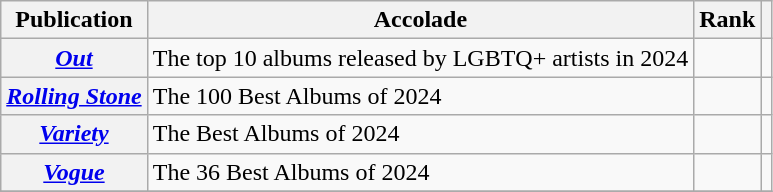<table class="wikitable sortable plainrowheaders">
<tr>
<th scope="col">Publication</th>
<th scope="col">Accolade</th>
<th scope="col">Rank</th>
<th scope="col" class="unsortable"></th>
</tr>
<tr>
<th scope="row"><em><a href='#'>Out</a></em></th>
<td>The top 10 albums released by LGBTQ+ artists in 2024</td>
<td></td>
<td></td>
</tr>
<tr>
<th scope="row"><em><a href='#'>Rolling Stone</a></em></th>
<td>The 100 Best Albums of 2024</td>
<td></td>
<td></td>
</tr>
<tr>
<th scope="row"><em><a href='#'>Variety</a></em></th>
<td>The Best Albums of 2024</td>
<td></td>
<td></td>
</tr>
<tr>
<th scope="row"><em><a href='#'>Vogue</a></em></th>
<td>The 36 Best Albums of 2024</td>
<td></td>
<td></td>
</tr>
<tr>
</tr>
</table>
